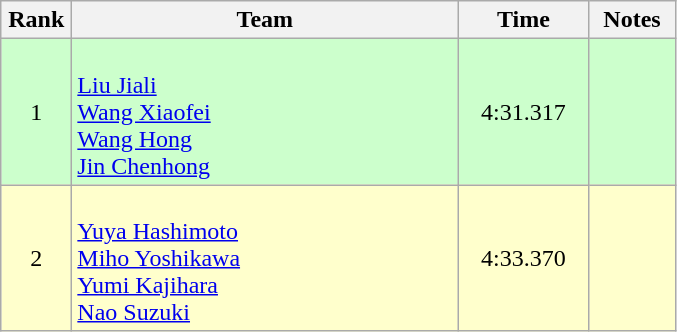<table class=wikitable style="text-align:center">
<tr>
<th width=40>Rank</th>
<th width=250>Team</th>
<th width=80>Time</th>
<th width=50>Notes</th>
</tr>
<tr bgcolor="ccffcc">
<td>1</td>
<td align=left><br><a href='#'>Liu Jiali</a><br><a href='#'>Wang Xiaofei</a><br><a href='#'>Wang Hong</a><br><a href='#'>Jin Chenhong</a></td>
<td>4:31.317</td>
<td></td>
</tr>
<tr bgcolor="ffffcc">
<td>2</td>
<td align=left><br><a href='#'>Yuya Hashimoto</a><br><a href='#'>Miho Yoshikawa</a><br><a href='#'>Yumi Kajihara</a><br><a href='#'>Nao Suzuki</a></td>
<td>4:33.370</td>
<td></td>
</tr>
</table>
